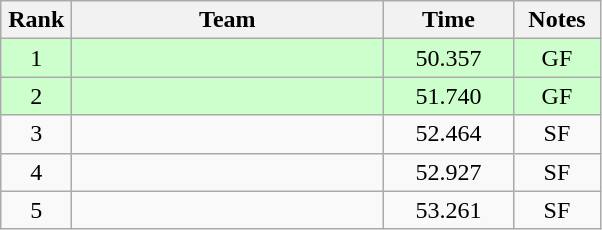<table class=wikitable style="text-align:center">
<tr>
<th width=40>Rank</th>
<th width=200>Team</th>
<th width=80>Time</th>
<th width=50>Notes</th>
</tr>
<tr bgcolor="#ccffcc">
<td>1</td>
<td align=left></td>
<td>50.357</td>
<td>GF</td>
</tr>
<tr bgcolor="#ccffcc">
<td>2</td>
<td align=left></td>
<td>51.740</td>
<td>GF</td>
</tr>
<tr>
<td>3</td>
<td align=left></td>
<td>52.464</td>
<td>SF</td>
</tr>
<tr>
<td>4</td>
<td align=left></td>
<td>52.927</td>
<td>SF</td>
</tr>
<tr>
<td>5</td>
<td align=left></td>
<td>53.261</td>
<td>SF</td>
</tr>
</table>
